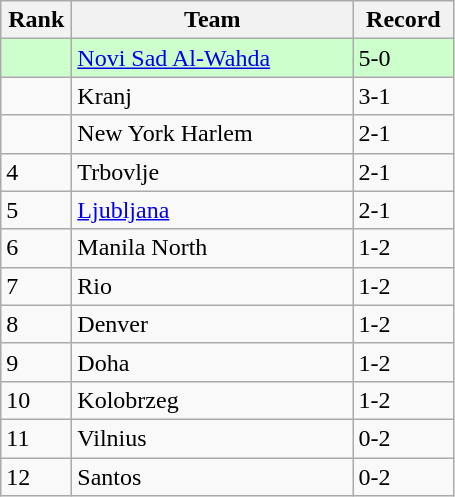<table class="wikitable">
<tr>
<th width=40>Rank</th>
<th width=180>Team</th>
<th width=60>Record</th>
</tr>
<tr bgcolor="#ccffcc">
<td></td>
<td> <a href='#'>Novi Sad Al-Wahda</a></td>
<td>5-0</td>
</tr>
<tr bgcolor=>
<td></td>
<td> Kranj</td>
<td>3-1</td>
</tr>
<tr bgcolor=>
<td></td>
<td> New York Harlem</td>
<td>2-1</td>
</tr>
<tr>
<td>4</td>
<td> Trbovlje</td>
<td>2-1</td>
</tr>
<tr>
<td>5</td>
<td> <a href='#'>Ljubljana</a></td>
<td>2-1</td>
</tr>
<tr>
<td>6</td>
<td> Manila North</td>
<td>1-2</td>
</tr>
<tr>
<td>7</td>
<td> Rio</td>
<td>1-2</td>
</tr>
<tr>
<td>8</td>
<td> Denver</td>
<td>1-2</td>
</tr>
<tr>
<td>9</td>
<td> Doha</td>
<td>1-2</td>
</tr>
<tr>
<td>10</td>
<td> Kolobrzeg</td>
<td>1-2</td>
</tr>
<tr>
<td>11</td>
<td> Vilnius</td>
<td>0-2</td>
</tr>
<tr>
<td>12</td>
<td> Santos</td>
<td>0-2</td>
</tr>
</table>
